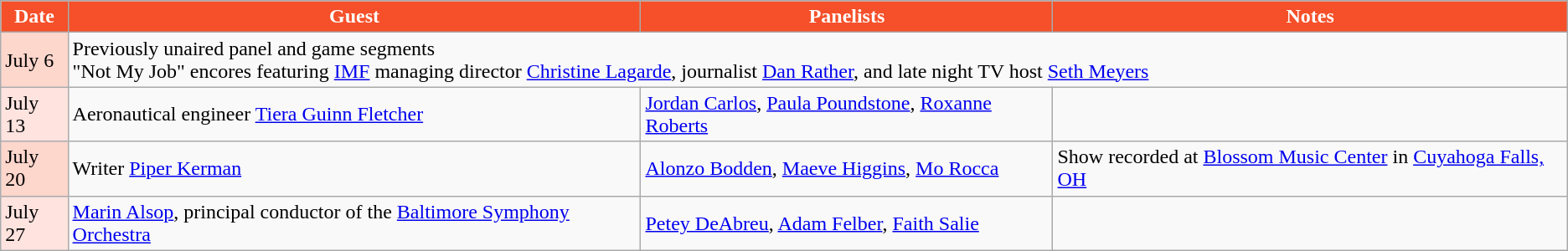<table class="wikitable">
<tr>
<th style="background:#F55029;color:#FFFFFF;">Date</th>
<th style="background:#F55029;color:#FFFFFF;">Guest</th>
<th style="background:#F55029;color:#FFFFFF;">Panelists</th>
<th style="background:#F55029;color:#FFFFFF;">Notes</th>
</tr>
<tr>
<td style="background:#FDD6CC;color:#000000;">July 6</td>
<td colspan=3>Previously unaired panel and game segments<br>"Not My Job" encores featuring <a href='#'>IMF</a> managing director <a href='#'>Christine Lagarde</a>, journalist <a href='#'>Dan Rather</a>, and late night TV host <a href='#'>Seth Meyers</a></td>
</tr>
<tr>
<td style="background:#FFE3DF;color:#000000;">July 13</td>
<td>Aeronautical engineer <a href='#'>Tiera Guinn Fletcher</a></td>
<td><a href='#'>Jordan Carlos</a>, <a href='#'>Paula Poundstone</a>, <a href='#'>Roxanne Roberts</a></td>
<td></td>
</tr>
<tr>
<td style="background:#FDD6CC;color:#000000;">July 20</td>
<td>Writer <a href='#'>Piper Kerman</a></td>
<td><a href='#'>Alonzo Bodden</a>, <a href='#'>Maeve Higgins</a>, <a href='#'>Mo Rocca</a></td>
<td>Show recorded at <a href='#'>Blossom Music Center</a> in <a href='#'>Cuyahoga Falls, OH</a></td>
</tr>
<tr>
<td style="background:#FFE3DF;color:#000000;">July 27</td>
<td><a href='#'>Marin Alsop</a>, principal conductor of the <a href='#'>Baltimore Symphony Orchestra</a></td>
<td><a href='#'>Petey DeAbreu</a>, <a href='#'>Adam Felber</a>, <a href='#'>Faith Salie</a></td>
<td></td>
</tr>
</table>
